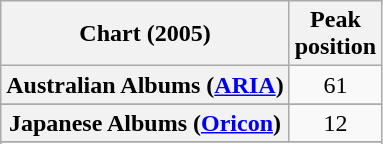<table class="wikitable sortable plainrowheaders" style="text-align:center">
<tr>
<th scope="col">Chart (2005)</th>
<th scope="col">Peak<br>position</th>
</tr>
<tr>
<th scope="row">Australian Albums (<a href='#'>ARIA</a>)</th>
<td>61</td>
</tr>
<tr>
</tr>
<tr>
</tr>
<tr>
</tr>
<tr>
</tr>
<tr>
</tr>
<tr>
</tr>
<tr>
</tr>
<tr>
<th scope="row">Japanese Albums (<a href='#'>Oricon</a>)</th>
<td>12</td>
</tr>
<tr>
</tr>
<tr>
</tr>
<tr>
</tr>
<tr>
</tr>
<tr>
</tr>
<tr>
</tr>
</table>
